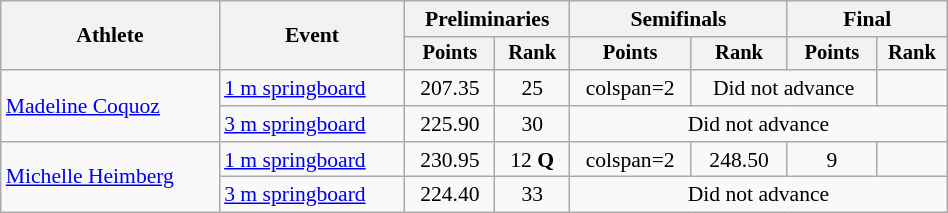<table class="wikitable" style="text-align:center; font-size:90%; width:50%;">
<tr>
<th rowspan=2>Athlete</th>
<th rowspan=2>Event</th>
<th colspan=2>Preliminaries</th>
<th colspan=2>Semifinals</th>
<th colspan=2>Final</th>
</tr>
<tr style="font-size:95%">
<th>Points</th>
<th>Rank</th>
<th>Points</th>
<th>Rank</th>
<th>Points</th>
<th>Rank</th>
</tr>
<tr>
<td align=left rowspan=2><a href='#'>Madeline Coquoz</a></td>
<td align=left><a href='#'>1 m springboard</a></td>
<td>207.35</td>
<td>25</td>
<td>colspan=2 </td>
<td colspan=2>Did not advance</td>
</tr>
<tr>
<td align=left><a href='#'>3 m springboard</a></td>
<td>225.90</td>
<td>30</td>
<td colspan=4>Did not advance</td>
</tr>
<tr>
<td align=left rowspan=2><a href='#'>Michelle Heimberg</a></td>
<td align=left><a href='#'>1 m springboard</a></td>
<td>230.95</td>
<td>12 <strong>Q</strong></td>
<td>colspan=2 </td>
<td>248.50</td>
<td>9</td>
</tr>
<tr>
<td align=left><a href='#'>3 m springboard</a></td>
<td>224.40</td>
<td>33</td>
<td colspan=4>Did not advance</td>
</tr>
</table>
